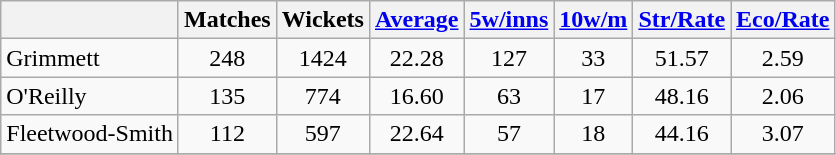<table class="wikitable">
<tr>
<th></th>
<th>Matches</th>
<th>Wickets</th>
<th><a href='#'>Average</a></th>
<th><a href='#'>5w/inns</a></th>
<th><a href='#'>10w/m</a></th>
<th><a href='#'>Str/Rate</a></th>
<th><a href='#'>Eco/Rate</a></th>
</tr>
<tr>
<td>Grimmett</td>
<td align=center>248</td>
<td align=center>1424</td>
<td align=center>22.28</td>
<td align=center>127</td>
<td align=center>33</td>
<td align=center>51.57</td>
<td align=center>2.59</td>
</tr>
<tr>
<td>O'Reilly</td>
<td align=center>135</td>
<td align=center>774</td>
<td align=center>16.60</td>
<td align=center>63</td>
<td align=center>17</td>
<td align=center>48.16</td>
<td align=center>2.06</td>
</tr>
<tr>
<td>Fleetwood-Smith</td>
<td align=center>112</td>
<td align=center>597</td>
<td align=center>22.64</td>
<td align=center>57</td>
<td align=center>18</td>
<td align=center>44.16</td>
<td align=center>3.07</td>
</tr>
<tr>
</tr>
</table>
